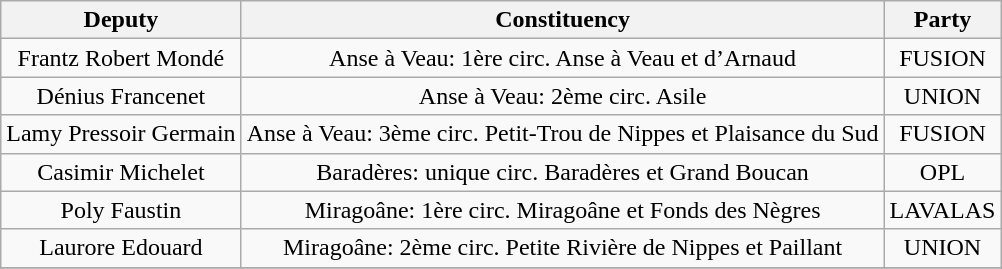<table class="wikitable" style="text-align:center;">
<tr>
<th>Deputy</th>
<th>Constituency</th>
<th>Party</th>
</tr>
<tr>
<td>Frantz Robert Mondé</td>
<td>Anse à Veau: 1ère circ. Anse à Veau et d’Arnaud</td>
<td>FUSION</td>
</tr>
<tr>
<td>Dénius Francenet</td>
<td>Anse à Veau: 2ème circ. Asile</td>
<td>UNION</td>
</tr>
<tr>
<td>Lamy Pressoir Germain</td>
<td>Anse à Veau: 3ème circ. Petit-Trou de Nippes et Plaisance du Sud</td>
<td>FUSION</td>
</tr>
<tr>
<td>Casimir Michelet</td>
<td>Baradères: unique circ. Baradères et Grand Boucan</td>
<td>OPL</td>
</tr>
<tr>
<td>Poly Faustin</td>
<td>Miragoâne: 1ère circ. Miragoâne et Fonds des Nègres</td>
<td>LAVALAS</td>
</tr>
<tr>
<td>Laurore Edouard</td>
<td>Miragoâne: 2ème circ. Petite Rivière de Nippes et Paillant</td>
<td>UNION</td>
</tr>
<tr>
</tr>
</table>
